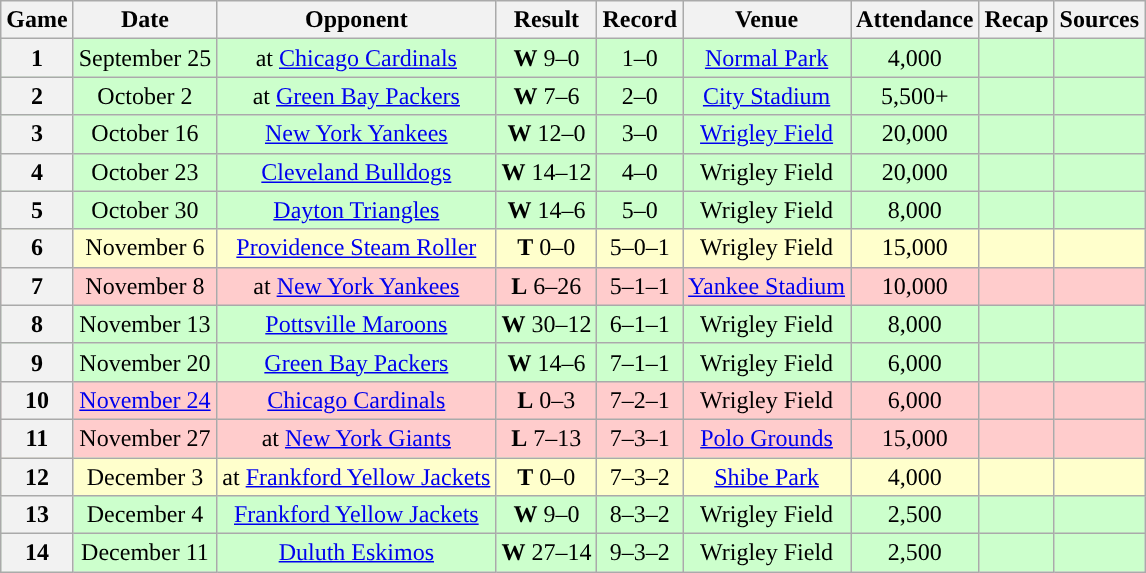<table class="wikitable" style="text-align:center">
<tr>
<th>Game</th>
<th>Date</th>
<th>Opponent</th>
<th>Result</th>
<th>Record</th>
<th>Venue</th>
<th>Attendance</th>
<th>Recap</th>
<th>Sources</th>
</tr>
<tr style="background:#cfc">
<th>1</th>
<td>September 25</td>
<td>at <a href='#'>Chicago Cardinals</a></td>
<td><strong>W</strong> 9–0</td>
<td>1–0</td>
<td><a href='#'>Normal Park</a></td>
<td>4,000</td>
<td></td>
<td></td>
</tr>
<tr style="background:#cfc">
<th>2</th>
<td>October 2</td>
<td>at <a href='#'>Green Bay Packers</a></td>
<td><strong>W</strong> 7–6</td>
<td>2–0</td>
<td><a href='#'>City Stadium</a></td>
<td style="text-align:center;">5,500+</td>
<td></td>
<td></td>
</tr>
<tr style="background:#cfc">
<th>3</th>
<td>October 16</td>
<td><a href='#'>New York Yankees</a></td>
<td><strong>W</strong> 12–0</td>
<td>3–0</td>
<td><a href='#'>Wrigley Field</a></td>
<td>20,000</td>
<td></td>
<td></td>
</tr>
<tr style="background:#cfc">
<th>4</th>
<td>October 23</td>
<td><a href='#'>Cleveland Bulldogs</a></td>
<td><strong>W</strong> 14–12</td>
<td>4–0</td>
<td>Wrigley Field</td>
<td>20,000</td>
<td></td>
<td></td>
</tr>
<tr style="background:#cfc">
<th>5</th>
<td>October 30</td>
<td><a href='#'>Dayton Triangles</a></td>
<td><strong>W</strong> 14–6</td>
<td>5–0</td>
<td>Wrigley Field</td>
<td>8,000</td>
<td></td>
<td></td>
</tr>
<tr style="background:#ffc">
<th>6</th>
<td>November 6</td>
<td><a href='#'>Providence Steam Roller</a></td>
<td><strong>T</strong> 0–0</td>
<td>5–0–1</td>
<td>Wrigley Field</td>
<td>15,000</td>
<td></td>
<td></td>
</tr>
<tr style="background:#fcc">
<th>7</th>
<td>November 8</td>
<td>at <a href='#'>New York Yankees</a></td>
<td><strong>L</strong> 6–26</td>
<td>5–1–1</td>
<td><a href='#'>Yankee Stadium</a></td>
<td>10,000</td>
<td></td>
<td></td>
</tr>
<tr style="background:#cfc">
<th>8</th>
<td>November 13</td>
<td><a href='#'>Pottsville Maroons</a></td>
<td><strong>W</strong> 30–12</td>
<td>6–1–1</td>
<td>Wrigley Field</td>
<td>8,000</td>
<td></td>
<td></td>
</tr>
<tr style="background:#cfc">
<th>9</th>
<td>November 20</td>
<td><a href='#'>Green Bay Packers</a></td>
<td><strong>W</strong> 14–6</td>
<td>7–1–1</td>
<td>Wrigley Field</td>
<td>6,000</td>
<td></td>
<td></td>
</tr>
<tr style="background:#fcc">
<th>10</th>
<td><a href='#'>November 24</a></td>
<td><a href='#'>Chicago Cardinals</a></td>
<td><strong>L</strong> 0–3</td>
<td>7–2–1</td>
<td>Wrigley Field</td>
<td>6,000</td>
<td></td>
<td></td>
</tr>
<tr style="background:#fcc">
<th>11</th>
<td>November 27</td>
<td>at <a href='#'>New York Giants</a></td>
<td><strong>L</strong> 7–13</td>
<td>7–3–1</td>
<td><a href='#'>Polo Grounds</a></td>
<td>15,000</td>
<td></td>
<td></td>
</tr>
<tr style="background:#ffc">
<th>12</th>
<td>December 3</td>
<td>at <a href='#'>Frankford Yellow Jackets</a></td>
<td><strong>T</strong> 0–0</td>
<td>7–3–2</td>
<td><a href='#'>Shibe Park</a></td>
<td>4,000</td>
<td></td>
<td></td>
</tr>
<tr style="background:#cfc">
<th>13</th>
<td>December 4</td>
<td><a href='#'>Frankford Yellow Jackets</a></td>
<td><strong>W</strong> 9–0</td>
<td>8–3–2</td>
<td>Wrigley Field</td>
<td>2,500</td>
<td></td>
<td></td>
</tr>
<tr style="background:#cfc">
<th>14</th>
<td>December 11</td>
<td><a href='#'>Duluth Eskimos</a></td>
<td><strong>W</strong> 27–14</td>
<td>9–3–2</td>
<td>Wrigley Field</td>
<td>2,500</td>
<td></td>
<td></td>
</tr>
</table>
